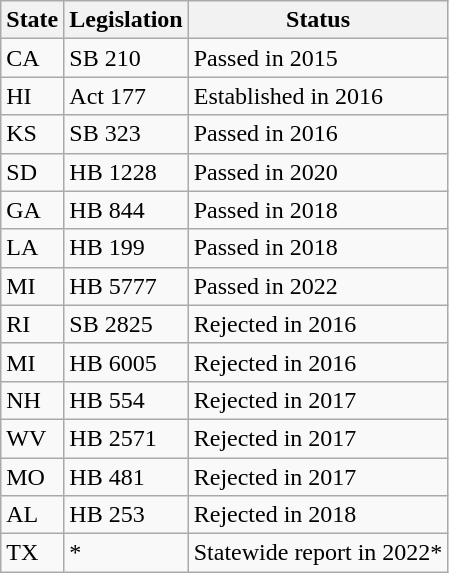<table class="wikitable">
<tr>
<th>State</th>
<th>Legislation</th>
<th>Status</th>
</tr>
<tr>
<td>CA</td>
<td>SB 210</td>
<td>Passed in 2015</td>
</tr>
<tr>
<td>HI</td>
<td>Act 177</td>
<td>Established in 2016</td>
</tr>
<tr>
<td>KS</td>
<td>SB 323</td>
<td>Passed in 2016</td>
</tr>
<tr>
<td>SD</td>
<td>HB 1228</td>
<td>Passed in 2020</td>
</tr>
<tr>
<td>GA</td>
<td>HB 844</td>
<td>Passed in 2018</td>
</tr>
<tr>
<td>LA</td>
<td>HB 199</td>
<td>Passed in 2018</td>
</tr>
<tr>
<td>MI</td>
<td>HB 5777</td>
<td>Passed in 2022</td>
</tr>
<tr>
<td>RI</td>
<td>SB 2825</td>
<td>Rejected in 2016</td>
</tr>
<tr>
<td>MI</td>
<td>HB 6005</td>
<td>Rejected in 2016</td>
</tr>
<tr>
<td>NH</td>
<td>HB 554</td>
<td>Rejected in 2017</td>
</tr>
<tr>
<td>WV</td>
<td>HB 2571</td>
<td>Rejected in 2017</td>
</tr>
<tr>
<td>MO</td>
<td>HB 481</td>
<td>Rejected in 2017</td>
</tr>
<tr>
<td>AL</td>
<td>HB 253</td>
<td>Rejected in 2018</td>
</tr>
<tr>
<td>TX</td>
<td>*</td>
<td>Statewide report in 2022*</td>
</tr>
</table>
